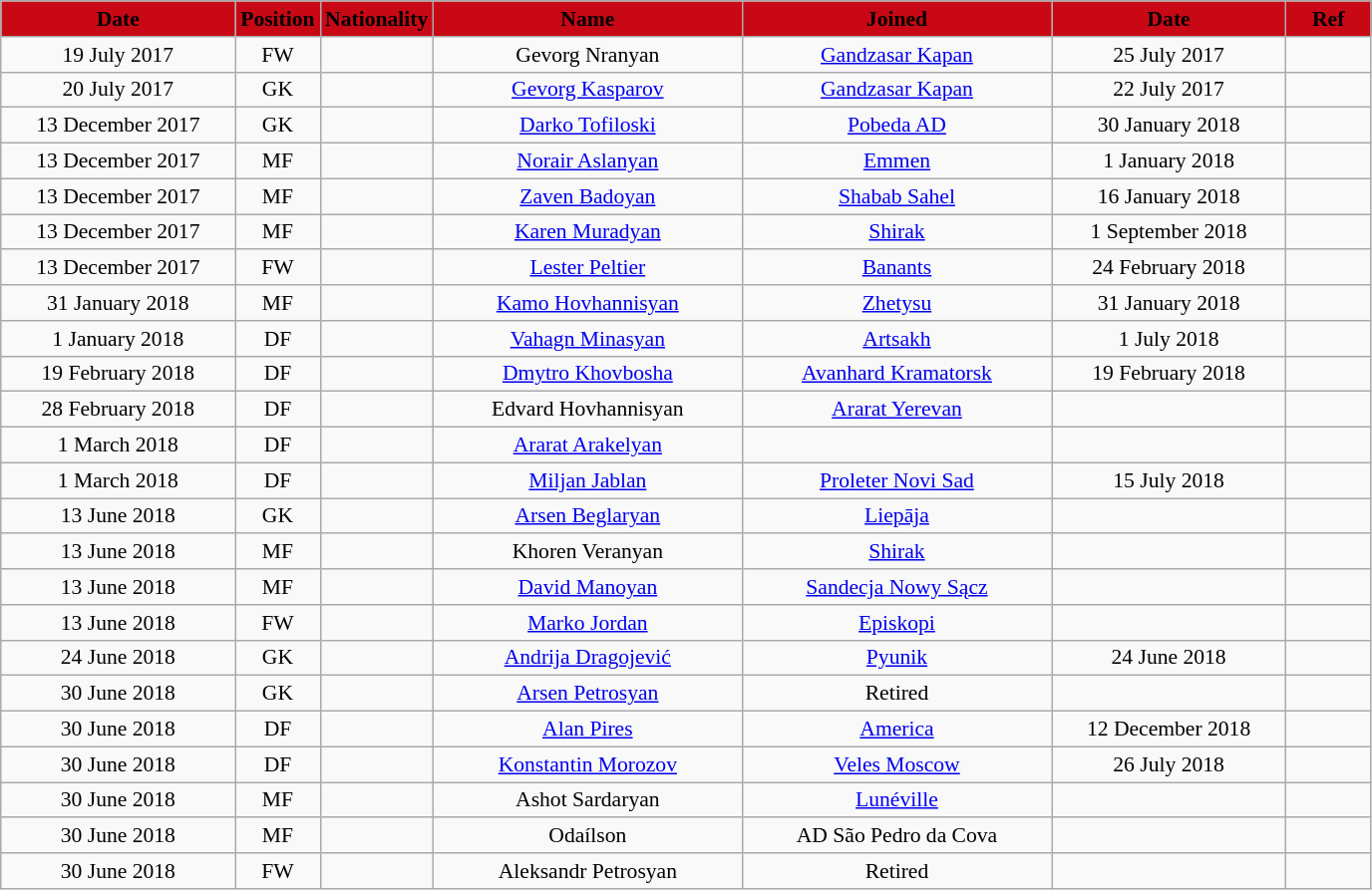<table class="wikitable"  style="text-align:center; font-size:90%; ">
<tr>
<th style="background:#C80815; color:black; width:150px;">Date</th>
<th style="background:#C80815; color:black; width:50px;">Position</th>
<th style="background:#C80815; color:black; width:50px;">Nationality</th>
<th style="background:#C80815; color:black; width:200px;">Name</th>
<th style="background:#C80815; color:black; width:200px;">Joined</th>
<th style="background:#C80815; color:black; width:150px;">Date</th>
<th style="background:#C80815; color:black; width:50px;">Ref</th>
</tr>
<tr>
<td>19 July 2017</td>
<td>FW</td>
<td></td>
<td>Gevorg Nranyan</td>
<td><a href='#'>Gandzasar Kapan</a></td>
<td>25 July 2017</td>
<td></td>
</tr>
<tr>
<td>20 July 2017</td>
<td>GK</td>
<td></td>
<td><a href='#'>Gevorg Kasparov</a></td>
<td><a href='#'>Gandzasar Kapan</a></td>
<td>22 July 2017</td>
<td></td>
</tr>
<tr>
<td>13 December 2017</td>
<td>GK</td>
<td></td>
<td><a href='#'>Darko Tofiloski</a></td>
<td><a href='#'>Pobeda AD</a></td>
<td>30 January 2018</td>
<td></td>
</tr>
<tr>
<td>13 December 2017</td>
<td>MF</td>
<td></td>
<td><a href='#'>Norair Aslanyan</a></td>
<td><a href='#'>Emmen</a></td>
<td>1 January 2018</td>
<td></td>
</tr>
<tr>
<td>13 December 2017</td>
<td>MF</td>
<td></td>
<td><a href='#'>Zaven Badoyan</a></td>
<td><a href='#'>Shabab Sahel</a></td>
<td>16 January 2018</td>
<td></td>
</tr>
<tr>
<td>13 December 2017</td>
<td>MF</td>
<td></td>
<td><a href='#'>Karen Muradyan</a></td>
<td><a href='#'>Shirak</a></td>
<td>1 September 2018</td>
<td></td>
</tr>
<tr>
<td>13 December 2017</td>
<td>FW</td>
<td></td>
<td><a href='#'>Lester Peltier</a></td>
<td><a href='#'>Banants</a></td>
<td>24 February 2018</td>
<td></td>
</tr>
<tr>
<td>31 January 2018</td>
<td>MF</td>
<td></td>
<td><a href='#'>Kamo Hovhannisyan</a></td>
<td><a href='#'>Zhetysu</a></td>
<td>31 January 2018</td>
<td></td>
</tr>
<tr>
<td>1 January 2018</td>
<td>DF</td>
<td></td>
<td><a href='#'>Vahagn Minasyan</a></td>
<td><a href='#'>Artsakh</a></td>
<td>1 July 2018</td>
<td></td>
</tr>
<tr>
<td>19 February 2018</td>
<td>DF</td>
<td></td>
<td><a href='#'>Dmytro Khovbosha</a></td>
<td><a href='#'>Avanhard Kramatorsk</a></td>
<td>19 February 2018</td>
<td></td>
</tr>
<tr>
<td>28 February 2018</td>
<td>DF</td>
<td></td>
<td>Edvard Hovhannisyan</td>
<td><a href='#'>Ararat Yerevan</a></td>
<td></td>
<td></td>
</tr>
<tr>
<td>1 March 2018</td>
<td>DF</td>
<td></td>
<td><a href='#'>Ararat Arakelyan</a></td>
<td></td>
<td></td>
<td></td>
</tr>
<tr>
<td>1 March 2018</td>
<td>DF</td>
<td></td>
<td><a href='#'>Miljan Jablan</a></td>
<td><a href='#'>Proleter Novi Sad</a></td>
<td>15 July 2018</td>
<td></td>
</tr>
<tr>
<td>13 June 2018</td>
<td>GK</td>
<td></td>
<td><a href='#'>Arsen Beglaryan</a></td>
<td><a href='#'>Liepāja</a></td>
<td></td>
<td></td>
</tr>
<tr>
<td>13 June 2018</td>
<td>MF</td>
<td></td>
<td>Khoren Veranyan</td>
<td><a href='#'>Shirak</a></td>
<td></td>
<td></td>
</tr>
<tr>
<td>13 June 2018</td>
<td>MF</td>
<td></td>
<td><a href='#'>David Manoyan</a></td>
<td><a href='#'>Sandecja Nowy Sącz</a></td>
<td></td>
<td></td>
</tr>
<tr>
<td>13 June 2018</td>
<td>FW</td>
<td></td>
<td><a href='#'>Marko Jordan</a></td>
<td><a href='#'>Episkopi</a></td>
<td></td>
<td></td>
</tr>
<tr>
<td>24 June 2018</td>
<td>GK</td>
<td></td>
<td><a href='#'>Andrija Dragojević</a></td>
<td><a href='#'>Pyunik</a></td>
<td>24 June 2018</td>
<td></td>
</tr>
<tr>
<td>30 June 2018</td>
<td>GK</td>
<td></td>
<td><a href='#'>Arsen Petrosyan</a></td>
<td>Retired</td>
<td></td>
<td></td>
</tr>
<tr>
<td>30 June 2018</td>
<td>DF</td>
<td></td>
<td><a href='#'>Alan Pires</a></td>
<td><a href='#'>America</a></td>
<td>12 December 2018</td>
<td></td>
</tr>
<tr>
<td>30 June 2018</td>
<td>DF</td>
<td></td>
<td><a href='#'>Konstantin Morozov</a></td>
<td><a href='#'>Veles Moscow</a></td>
<td>26 July 2018</td>
<td></td>
</tr>
<tr>
<td>30 June 2018</td>
<td>MF</td>
<td></td>
<td>Ashot Sardaryan</td>
<td><a href='#'>Lunéville</a></td>
<td></td>
<td></td>
</tr>
<tr>
<td>30 June 2018</td>
<td>MF</td>
<td></td>
<td>Odaílson</td>
<td>AD São Pedro da Cova</td>
<td></td>
<td></td>
</tr>
<tr>
<td>30 June 2018</td>
<td>FW</td>
<td></td>
<td>Aleksandr Petrosyan</td>
<td>Retired</td>
<td></td>
<td></td>
</tr>
</table>
